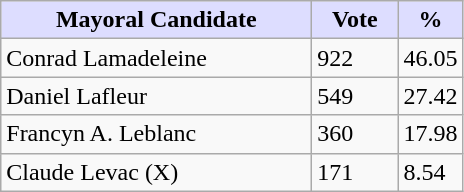<table class="wikitable">
<tr>
<th style="background:#ddf; width:200px;">Mayoral Candidate </th>
<th style="background:#ddf; width:50px;">Vote</th>
<th style="background:#ddf; width:30px;">%</th>
</tr>
<tr>
<td>Conrad Lamadeleine</td>
<td>922</td>
<td>46.05</td>
</tr>
<tr>
<td>Daniel Lafleur</td>
<td>549</td>
<td>27.42</td>
</tr>
<tr>
<td>Francyn A. Leblanc</td>
<td>360</td>
<td>17.98</td>
</tr>
<tr>
<td>Claude Levac (X)</td>
<td>171</td>
<td>8.54</td>
</tr>
</table>
